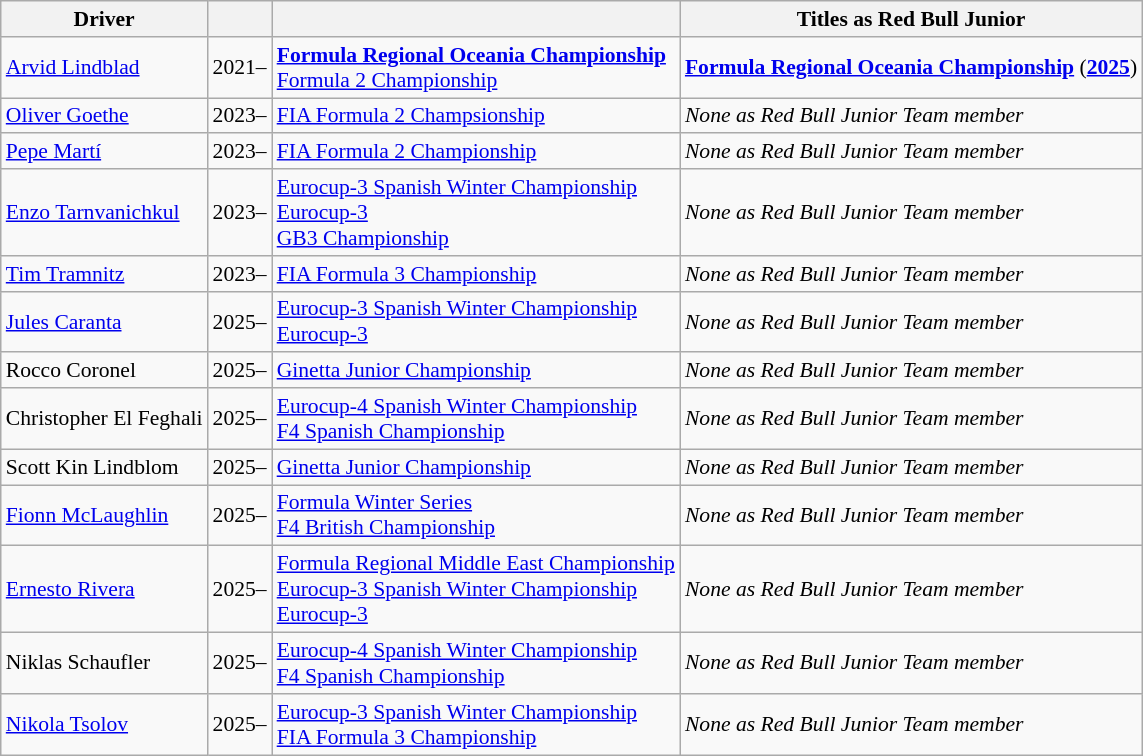<table class="wikitable sortable" style="font-size: 90%;">
<tr>
<th>Driver</th>
<th></th>
<th></th>
<th>Titles as Red Bull Junior</th>
</tr>
<tr>
<td> <a href='#'>Arvid Lindblad</a></td>
<td align="center">2021–</td>
<td><strong><a href='#'>Formula Regional Oceania Championship</a></strong><br><a href='#'>Formula 2 Championship</a></td>
<td><strong><a href='#'>Formula Regional Oceania Championship</a></strong> (<strong><a href='#'>2025</a></strong>)</td>
</tr>
<tr>
<td> <a href='#'>Oliver Goethe</a></td>
<td align=center>2023–</td>
<td><a href='#'>FIA Formula 2 Champsionship</a></td>
<td><em>None as Red Bull Junior Team member</em></td>
</tr>
<tr>
<td> <a href='#'>Pepe Martí</a></td>
<td align=center>2023–</td>
<td><a href='#'>FIA Formula 2 Championship</a></td>
<td><em>None as Red Bull Junior Team member</em></td>
</tr>
<tr>
<td> <a href='#'>Enzo Tarnvanichkul</a></td>
<td align=center>2023–</td>
<td><a href='#'>Eurocup-3 Spanish Winter Championship</a><br><a href='#'>Eurocup-3</a><br><a href='#'>GB3 Championship</a></td>
<td><em>None as Red Bull Junior Team member</em></td>
</tr>
<tr>
<td> <a href='#'>Tim Tramnitz</a></td>
<td align=center>2023–</td>
<td><a href='#'>FIA Formula 3 Championship</a></td>
<td><em>None as Red Bull Junior Team member</em></td>
</tr>
<tr>
<td> <a href='#'>Jules Caranta</a></td>
<td align=center>2025–</td>
<td><a href='#'>Eurocup-3 Spanish Winter Championship</a><br><a href='#'>Eurocup-3</a></td>
<td><em>None as Red Bull Junior Team member</em></td>
</tr>
<tr>
<td> Rocco Coronel</td>
<td align=center>2025–</td>
<td><a href='#'>Ginetta Junior Championship</a></td>
<td><em>None as Red Bull Junior Team member</em></td>
</tr>
<tr>
<td> Christopher El Feghali</td>
<td align=center>2025–</td>
<td><a href='#'>Eurocup-4 Spanish Winter Championship</a><br><a href='#'>F4 Spanish Championship</a></td>
<td><em>None as Red Bull Junior Team member</em></td>
</tr>
<tr>
<td> Scott Kin Lindblom</td>
<td align=center>2025–</td>
<td><a href='#'>Ginetta Junior Championship</a></td>
<td><em>None as Red Bull Junior Team member</em></td>
</tr>
<tr>
<td> <a href='#'>Fionn McLaughlin</a></td>
<td align=center>2025–</td>
<td><a href='#'>Formula Winter Series</a><br><a href='#'>F4 British Championship</a></td>
<td><em>None as Red Bull Junior Team member</em></td>
</tr>
<tr>
<td> <a href='#'>Ernesto Rivera</a></td>
<td align=center>2025–</td>
<td><a href='#'>Formula Regional Middle East Championship</a><br><a href='#'>Eurocup-3 Spanish Winter Championship</a><br><a href='#'>Eurocup-3</a></td>
<td><em>None as Red Bull Junior Team member</em></td>
</tr>
<tr>
<td> Niklas Schaufler</td>
<td align=center>2025–</td>
<td><a href='#'>Eurocup-4 Spanish Winter Championship</a><br><a href='#'>F4 Spanish Championship</a></td>
<td><em>None as Red Bull Junior Team member</em></td>
</tr>
<tr>
<td> <a href='#'>Nikola Tsolov</a></td>
<td align=center>2025–</td>
<td><a href='#'>Eurocup-3 Spanish Winter Championship</a><br><a href='#'>FIA Formula 3 Championship</a></td>
<td><em>None as Red Bull Junior Team member</em></td>
</tr>
</table>
